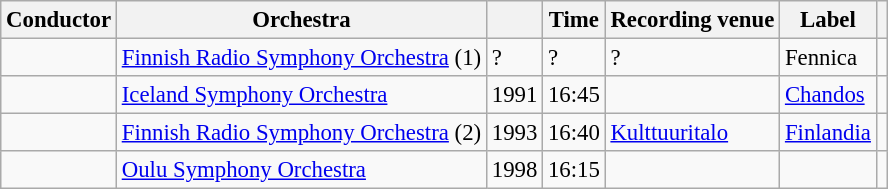<table class="wikitable sortable" style="margin-right:0; font-size:95%">
<tr>
<th scope="col">Conductor</th>
<th scope="col">Orchestra</th>
<th scope="col"></th>
<th scope="col">Time</th>
<th scope="col">Recording venue</th>
<th scope="col">Label</th>
<th scope="col"class="unsortable"></th>
</tr>
<tr>
<td></td>
<td><a href='#'>Finnish Radio Symphony Orchestra</a> (1)</td>
<td>?</td>
<td>?</td>
<td>?</td>
<td>Fennica</td>
<td></td>
</tr>
<tr>
<td></td>
<td><a href='#'>Iceland Symphony Orchestra</a></td>
<td>1991</td>
<td>16:45</td>
<td></td>
<td><a href='#'>Chandos</a></td>
<td></td>
</tr>
<tr>
<td></td>
<td><a href='#'>Finnish Radio Symphony Orchestra</a> (2)</td>
<td>1993</td>
<td>16:40</td>
<td><a href='#'>Kulttuuritalo</a></td>
<td><a href='#'>Finlandia</a></td>
<td></td>
</tr>
<tr>
<td></td>
<td><a href='#'>Oulu Symphony Orchestra</a></td>
<td>1998</td>
<td>16:15</td>
<td></td>
<td></td>
<td></td>
</tr>
</table>
